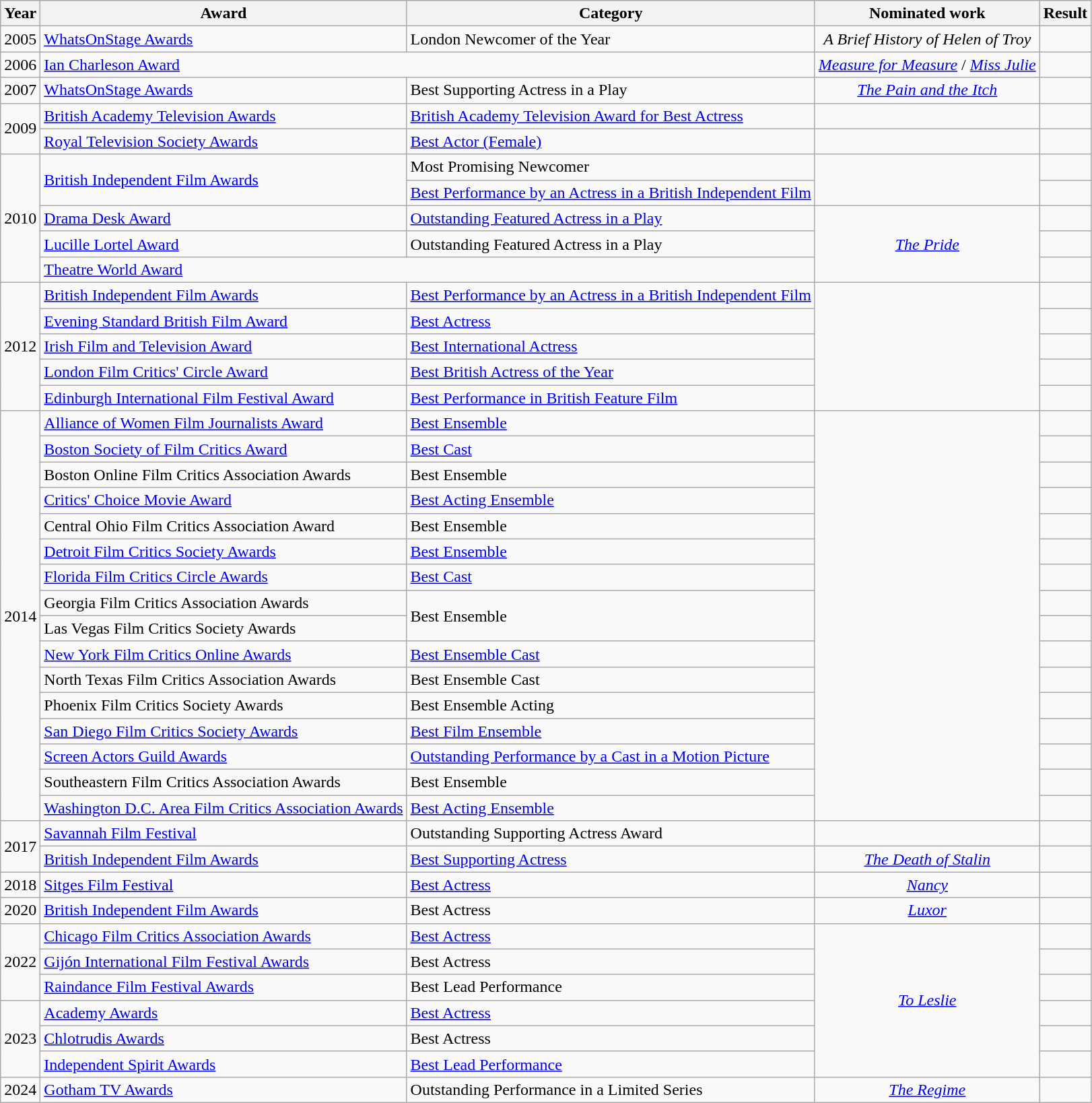<table class="wikitable">
<tr>
<th>Year</th>
<th>Award</th>
<th>Category</th>
<th>Nominated work</th>
<th>Result</th>
</tr>
<tr>
<td>2005</td>
<td><a href='#'>WhatsOnStage Awards</a></td>
<td>London Newcomer of the Year</td>
<td style="text-align:center;"><em>A Brief History of Helen of Troy</em></td>
<td></td>
</tr>
<tr>
<td>2006</td>
<td colspan=2><a href='#'>Ian Charleson Award</a></td>
<td style="text-align:center;"><em><a href='#'>Measure for Measure</a></em> / <em><a href='#'>Miss Julie</a></em></td>
<td></td>
</tr>
<tr>
<td>2007</td>
<td><a href='#'>WhatsOnStage Awards</a></td>
<td>Best Supporting Actress in a Play</td>
<td style="text-align:center;"><em><a href='#'>The Pain and the Itch</a></em></td>
<td></td>
</tr>
<tr>
<td rowspan="2">2009</td>
<td><a href='#'>British Academy Television Awards</a></td>
<td><a href='#'>British Academy Television Award for Best Actress</a></td>
<td></td>
<td></td>
</tr>
<tr>
<td><a href='#'>Royal Television Society Awards</a></td>
<td><a href='#'>Best Actor (Female)</a></td>
<td></td>
<td></td>
</tr>
<tr>
<td rowspan="5">2010</td>
<td rowspan="2"><a href='#'>British Independent Film Awards</a></td>
<td>Most Promising Newcomer</td>
<td rowspan="2"></td>
<td></td>
</tr>
<tr>
<td><a href='#'>Best Performance by an Actress in a British Independent Film</a></td>
<td></td>
</tr>
<tr>
<td><a href='#'>Drama Desk Award</a></td>
<td><a href='#'>Outstanding Featured Actress in a Play</a></td>
<td rowspan=3 style="text-align:center;"><em><a href='#'>The Pride</a></em></td>
<td></td>
</tr>
<tr>
<td><a href='#'>Lucille Lortel Award</a></td>
<td>Outstanding Featured Actress in a Play</td>
<td></td>
</tr>
<tr>
<td colspan=2><a href='#'>Theatre World Award</a></td>
<td></td>
</tr>
<tr>
<td rowspan="5">2012</td>
<td><a href='#'>British Independent Film Awards</a></td>
<td><a href='#'>Best Performance by an Actress in a British Independent Film</a></td>
<td rowspan="5"></td>
<td></td>
</tr>
<tr>
<td><a href='#'>Evening Standard British Film Award</a></td>
<td><a href='#'>Best Actress</a></td>
<td></td>
</tr>
<tr>
<td><a href='#'>Irish Film and Television Award</a></td>
<td><a href='#'>Best International Actress</a></td>
<td></td>
</tr>
<tr>
<td><a href='#'>London Film Critics' Circle Award</a></td>
<td><a href='#'>Best British Actress of the Year</a></td>
<td></td>
</tr>
<tr>
<td><a href='#'>Edinburgh International Film Festival Award</a></td>
<td><a href='#'>Best Performance in British Feature Film</a></td>
<td></td>
</tr>
<tr>
<td rowspan="16">2014</td>
<td><a href='#'>Alliance of Women Film Journalists Award</a></td>
<td><a href='#'>Best Ensemble</a></td>
<td rowspan="16"></td>
<td></td>
</tr>
<tr>
<td><a href='#'>Boston Society of Film Critics Award</a></td>
<td><a href='#'>Best Cast</a></td>
<td></td>
</tr>
<tr>
<td>Boston Online Film Critics Association Awards</td>
<td>Best Ensemble</td>
<td></td>
</tr>
<tr>
<td><a href='#'>Critics' Choice Movie Award</a></td>
<td><a href='#'>Best Acting Ensemble</a></td>
<td></td>
</tr>
<tr>
<td>Central Ohio Film Critics Association Award</td>
<td>Best Ensemble</td>
<td></td>
</tr>
<tr>
<td><a href='#'>Detroit Film Critics Society Awards</a></td>
<td><a href='#'>Best Ensemble</a></td>
<td></td>
</tr>
<tr>
<td><a href='#'>Florida Film Critics Circle Awards</a></td>
<td><a href='#'>Best Cast</a></td>
<td></td>
</tr>
<tr>
<td>Georgia Film Critics Association Awards</td>
<td rowspan="2">Best Ensemble</td>
<td></td>
</tr>
<tr>
<td>Las Vegas Film Critics Society Awards</td>
<td></td>
</tr>
<tr>
<td><a href='#'>New York Film Critics Online Awards</a></td>
<td><a href='#'>Best Ensemble Cast</a></td>
<td></td>
</tr>
<tr>
<td>North Texas Film Critics Association Awards</td>
<td>Best Ensemble Cast</td>
<td></td>
</tr>
<tr>
<td>Phoenix Film Critics Society Awards</td>
<td>Best Ensemble Acting</td>
<td></td>
</tr>
<tr>
<td><a href='#'>San Diego Film Critics Society Awards</a></td>
<td><a href='#'>Best Film Ensemble</a></td>
<td></td>
</tr>
<tr>
<td><a href='#'>Screen Actors Guild Awards</a></td>
<td><a href='#'>Outstanding Performance by a Cast in a Motion Picture</a></td>
<td></td>
</tr>
<tr>
<td>Southeastern Film Critics Association Awards</td>
<td>Best Ensemble</td>
<td></td>
</tr>
<tr>
<td><a href='#'>Washington D.C. Area Film Critics Association Awards</a></td>
<td><a href='#'>Best Acting Ensemble</a></td>
<td></td>
</tr>
<tr>
<td rowspan="2">2017</td>
<td><a href='#'>Savannah Film Festival</a></td>
<td>Outstanding Supporting Actress Award</td>
<td></td>
<td></td>
</tr>
<tr>
<td><a href='#'>British Independent Film Awards</a></td>
<td><a href='#'>Best Supporting Actress</a></td>
<td style="text-align:center;"><em><a href='#'>The Death of Stalin</a></em></td>
<td></td>
</tr>
<tr>
<td>2018</td>
<td><a href='#'>Sitges Film Festival</a></td>
<td><a href='#'>Best Actress</a></td>
<td rowspan=1 style="text-align:center;"><em><a href='#'>Nancy</a></em></td>
<td></td>
</tr>
<tr>
<td>2020</td>
<td><a href='#'>British Independent Film Awards</a></td>
<td BIFA Award for Best Actress>Best Actress</td>
<td rowspan=1 style="text-align:center;"><em><a href='#'>Luxor</a></em></td>
<td></td>
</tr>
<tr>
<td rowspan="3">2022</td>
<td><a href='#'>Chicago Film Critics Association Awards</a></td>
<td><a href='#'>Best Actress</a></td>
<td rowspan=6 style="text-align:center;"><em><a href='#'>To Leslie</a></em></td>
<td></td>
</tr>
<tr>
<td><a href='#'>Gijón International Film Festival Awards</a></td>
<td>Best Actress</td>
<td></td>
</tr>
<tr>
<td><a href='#'>Raindance Film Festival Awards</a></td>
<td>Best Lead Performance</td>
<td></td>
</tr>
<tr>
<td rowspan="3">2023</td>
<td><a href='#'>Academy Awards</a></td>
<td><a href='#'>Best Actress</a></td>
<td></td>
</tr>
<tr>
<td><a href='#'>Chlotrudis Awards</a></td>
<td>Best Actress</td>
<td></td>
</tr>
<tr>
<td><a href='#'>Independent Spirit Awards</a></td>
<td><a href='#'>Best Lead Performance</a></td>
<td></td>
</tr>
<tr>
<td>2024</td>
<td><a href='#'>Gotham TV Awards</a></td>
<td>Outstanding Performance in a Limited Series</td>
<td style="text-align:center;"><em><a href='#'>The Regime</a></em></td>
<td></td>
</tr>
</table>
